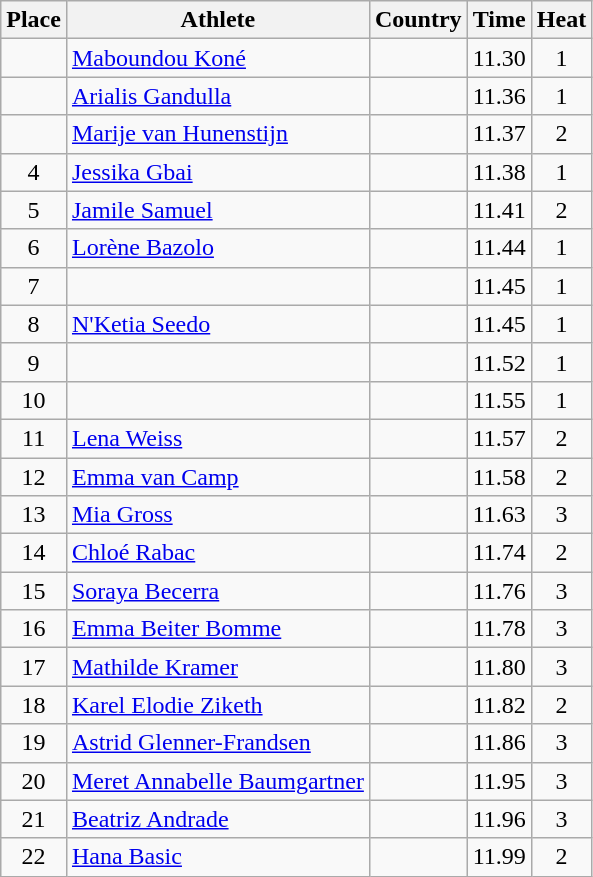<table class="wikitable">
<tr>
<th>Place</th>
<th>Athlete</th>
<th>Country</th>
<th>Time</th>
<th>Heat</th>
</tr>
<tr>
<td align=center></td>
<td><a href='#'>Maboundou Koné</a></td>
<td></td>
<td>11.30</td>
<td align=center>1</td>
</tr>
<tr>
<td align=center></td>
<td><a href='#'>Arialis Gandulla</a></td>
<td></td>
<td>11.36</td>
<td align=center>1</td>
</tr>
<tr>
<td align=center></td>
<td><a href='#'>Marije van Hunenstijn</a></td>
<td></td>
<td>11.37</td>
<td align=center>2</td>
</tr>
<tr>
<td align=center>4</td>
<td><a href='#'>Jessika Gbai</a></td>
<td></td>
<td>11.38</td>
<td align=center>1</td>
</tr>
<tr>
<td align=center>5</td>
<td><a href='#'>Jamile Samuel</a></td>
<td></td>
<td>11.41</td>
<td align=center>2</td>
</tr>
<tr>
<td align=center>6</td>
<td><a href='#'>Lorène Bazolo</a></td>
<td></td>
<td>11.44</td>
<td align=center>1</td>
</tr>
<tr>
<td align=center>7</td>
<td></td>
<td></td>
<td>11.45</td>
<td align=center>1</td>
</tr>
<tr>
<td align=center>8</td>
<td><a href='#'>N'Ketia Seedo</a></td>
<td></td>
<td>11.45</td>
<td align=center>1</td>
</tr>
<tr>
<td align=center>9</td>
<td></td>
<td></td>
<td>11.52</td>
<td align=center>1</td>
</tr>
<tr>
<td align=center>10</td>
<td></td>
<td></td>
<td>11.55</td>
<td align=center>1</td>
</tr>
<tr>
<td align=center>11</td>
<td><a href='#'>Lena Weiss</a></td>
<td></td>
<td>11.57</td>
<td align=center>2</td>
</tr>
<tr>
<td align=center>12</td>
<td><a href='#'>Emma van Camp</a></td>
<td></td>
<td>11.58</td>
<td align=center>2</td>
</tr>
<tr>
<td align=center>13</td>
<td><a href='#'>Mia Gross</a></td>
<td></td>
<td>11.63</td>
<td align=center>3</td>
</tr>
<tr>
<td align=center>14</td>
<td><a href='#'>Chloé Rabac</a></td>
<td></td>
<td>11.74</td>
<td align=center>2</td>
</tr>
<tr>
<td align=center>15</td>
<td><a href='#'>Soraya Becerra</a></td>
<td></td>
<td>11.76</td>
<td align=center>3</td>
</tr>
<tr>
<td align=center>16</td>
<td><a href='#'>Emma Beiter Bomme</a></td>
<td></td>
<td>11.78</td>
<td align=center>3</td>
</tr>
<tr>
<td align=center>17</td>
<td><a href='#'>Mathilde Kramer</a></td>
<td></td>
<td>11.80</td>
<td align=center>3</td>
</tr>
<tr>
<td align=center>18</td>
<td><a href='#'>Karel Elodie Ziketh</a></td>
<td></td>
<td>11.82</td>
<td align=center>2</td>
</tr>
<tr>
<td align=center>19</td>
<td><a href='#'>Astrid Glenner-Frandsen</a></td>
<td></td>
<td>11.86</td>
<td align=center>3</td>
</tr>
<tr>
<td align=center>20</td>
<td><a href='#'>Meret Annabelle Baumgartner</a></td>
<td></td>
<td>11.95</td>
<td align=center>3</td>
</tr>
<tr>
<td align=center>21</td>
<td><a href='#'>Beatriz Andrade</a></td>
<td></td>
<td>11.96</td>
<td align=center>3</td>
</tr>
<tr>
<td align=center>22</td>
<td><a href='#'>Hana Basic</a></td>
<td></td>
<td>11.99</td>
<td align=center>2</td>
</tr>
</table>
